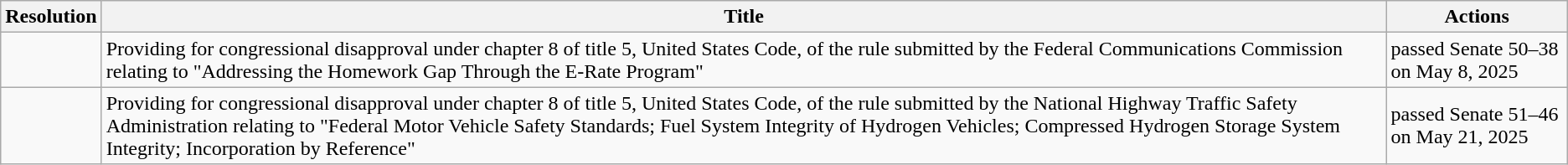<table class="wikitable sortable">
<tr>
<th>Resolution</th>
<th>Title</th>
<th>Actions</th>
</tr>
<tr>
<td></td>
<td>Providing for congressional disapproval under chapter 8 of title 5, United States Code, of the rule submitted by the Federal Communications Commission relating to "Addressing the Homework Gap Through the E-Rate Program"</td>
<td>passed Senate 50–38 on May 8, 2025</td>
</tr>
<tr>
<td></td>
<td>Providing for congressional disapproval under chapter 8 of title 5, United States Code, of the rule submitted by the National Highway Traffic Safety Administration relating to "Federal Motor Vehicle Safety Standards; Fuel System Integrity of Hydrogen Vehicles; Compressed Hydrogen Storage System Integrity; Incorporation by Reference"</td>
<td>passed Senate 51–46 on May 21, 2025</td>
</tr>
</table>
